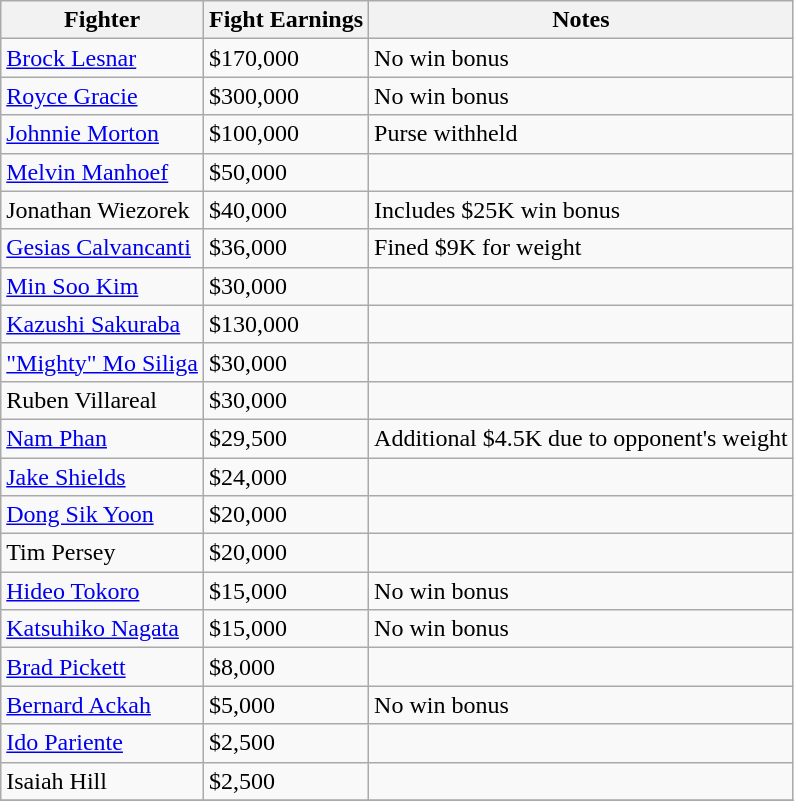<table class="wikitable">
<tr>
<th>Fighter</th>
<th>Fight Earnings</th>
<th>Notes</th>
</tr>
<tr>
<td><a href='#'>Brock Lesnar</a></td>
<td>$170,000</td>
<td>No win bonus</td>
</tr>
<tr>
<td><a href='#'>Royce Gracie</a></td>
<td>$300,000</td>
<td>No win bonus</td>
</tr>
<tr>
<td><a href='#'>Johnnie Morton</a></td>
<td>$100,000</td>
<td>Purse withheld</td>
</tr>
<tr>
<td><a href='#'>Melvin Manhoef</a></td>
<td>$50,000</td>
<td></td>
</tr>
<tr>
<td>Jonathan Wiezorek</td>
<td>$40,000</td>
<td>Includes $25K win bonus</td>
</tr>
<tr>
<td><a href='#'>Gesias Calvancanti</a></td>
<td>$36,000</td>
<td>Fined $9K for weight</td>
</tr>
<tr>
<td><a href='#'>Min Soo Kim</a></td>
<td>$30,000</td>
<td></td>
</tr>
<tr>
<td><a href='#'>Kazushi Sakuraba</a></td>
<td>$130,000</td>
<td></td>
</tr>
<tr>
<td><a href='#'>"Mighty" Mo Siliga</a></td>
<td>$30,000</td>
<td></td>
</tr>
<tr>
<td>Ruben Villareal</td>
<td>$30,000</td>
<td></td>
</tr>
<tr>
<td><a href='#'>Nam Phan</a></td>
<td>$29,500</td>
<td>Additional $4.5K due to opponent's weight</td>
</tr>
<tr>
<td><a href='#'>Jake Shields</a></td>
<td>$24,000</td>
<td></td>
</tr>
<tr>
<td><a href='#'>Dong Sik Yoon</a></td>
<td>$20,000</td>
<td></td>
</tr>
<tr>
<td>Tim Persey</td>
<td>$20,000</td>
<td></td>
</tr>
<tr>
<td><a href='#'>Hideo Tokoro</a></td>
<td>$15,000</td>
<td>No win bonus</td>
</tr>
<tr>
<td><a href='#'>Katsuhiko Nagata</a></td>
<td>$15,000</td>
<td>No win bonus</td>
</tr>
<tr>
<td><a href='#'>Brad Pickett</a></td>
<td>$8,000</td>
<td></td>
</tr>
<tr>
<td><a href='#'>Bernard Ackah</a></td>
<td>$5,000</td>
<td>No win bonus</td>
</tr>
<tr>
<td><a href='#'>Ido Pariente</a></td>
<td>$2,500</td>
<td></td>
</tr>
<tr>
<td>Isaiah Hill</td>
<td>$2,500</td>
<td></td>
</tr>
<tr>
</tr>
</table>
